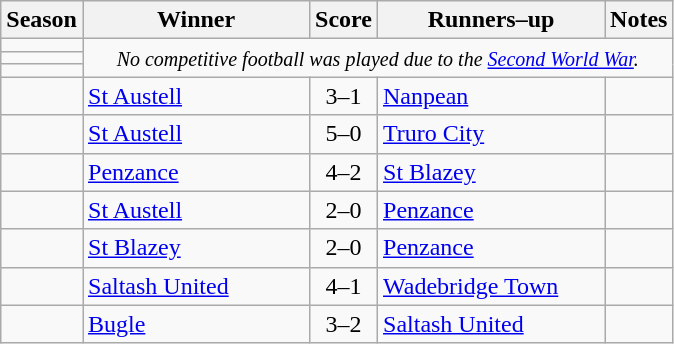<table class="sortable wikitable">
<tr>
<th>Season</th>
<th style="width:9em">Winner</th>
<th>Score</th>
<th style="width:9em">Runners–up</th>
<th>Notes</th>
</tr>
<tr>
<td align=center></td>
<td rowspan="3" colspan="4" align=center><small><em>No competitive football was played due to the <a href='#'>Second World War</a>.</em></small></td>
</tr>
<tr>
<td align=center></td>
</tr>
<tr>
<td align=center></td>
</tr>
<tr>
<td align=center></td>
<td><a href='#'>St Austell</a></td>
<td align=center>3–1</td>
<td><a href='#'>Nanpean</a></td>
<td></td>
</tr>
<tr>
<td align=center></td>
<td><a href='#'>St Austell</a></td>
<td align=center>5–0</td>
<td><a href='#'>Truro City</a></td>
<td></td>
</tr>
<tr>
<td align=center></td>
<td><a href='#'>Penzance</a></td>
<td align=center>4–2</td>
<td><a href='#'>St Blazey</a></td>
<td></td>
</tr>
<tr>
<td align=center></td>
<td><a href='#'>St Austell</a></td>
<td align=center>2–0</td>
<td><a href='#'>Penzance</a></td>
<td></td>
</tr>
<tr>
<td align=center></td>
<td><a href='#'>St Blazey</a></td>
<td align=center>2–0</td>
<td><a href='#'>Penzance</a></td>
<td></td>
</tr>
<tr>
<td align=center></td>
<td><a href='#'>Saltash United</a></td>
<td align=center>4–1</td>
<td><a href='#'>Wadebridge Town</a></td>
<td></td>
</tr>
<tr>
<td align=center></td>
<td><a href='#'>Bugle</a></td>
<td align=center>3–2</td>
<td><a href='#'>Saltash United</a></td>
<td></td>
</tr>
</table>
